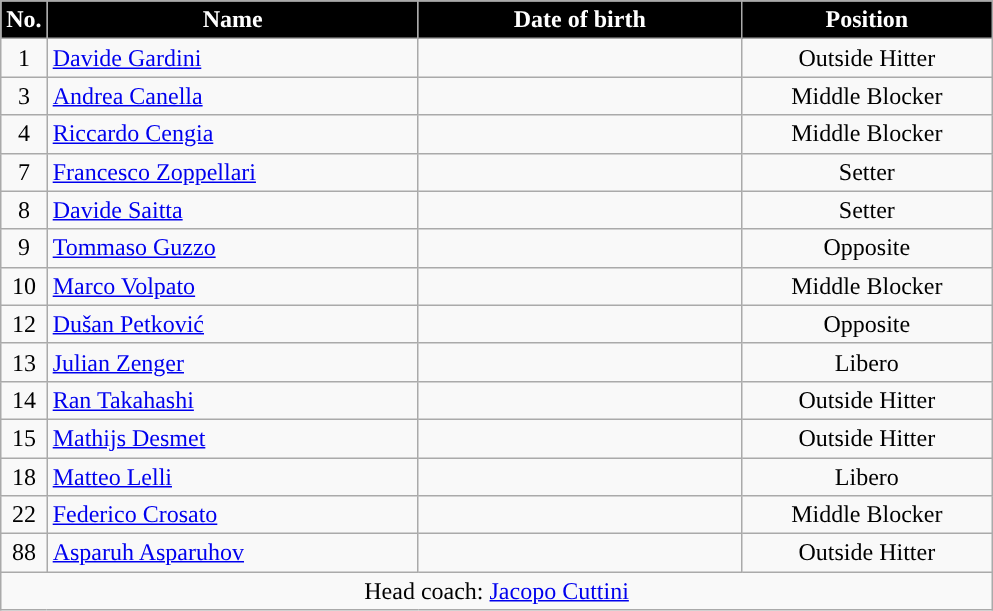<table class="wikitable sortable" style="font-size:100%; text-align:center;">
<tr>
<th style="color:#FFFFFF; background-color:#000000">No.</th>
<th style="width:15em; color:#FFFFFF; background-color:#000000">Name</th>
<th style="width:13em; color:#FFFFFF; background-color:#000000">Date of birth</th>
<th style="width:10em; color:#FFFFFF; background-color:#000000">Position</th>
</tr>
<tr>
<td>1</td>
<td align=left> <a href='#'>Davide Gardini</a></td>
<td align=right></td>
<td>Outside Hitter</td>
</tr>
<tr>
<td>3</td>
<td align=left> <a href='#'>Andrea Canella</a></td>
<td align=right></td>
<td>Middle Blocker</td>
</tr>
<tr>
<td>4</td>
<td align=left> <a href='#'>Riccardo Cengia</a></td>
<td align=right></td>
<td>Middle Blocker</td>
</tr>
<tr>
<td>7</td>
<td align=left> <a href='#'>Francesco Zoppellari</a></td>
<td align=right></td>
<td>Setter</td>
</tr>
<tr>
<td>8</td>
<td align=left> <a href='#'>Davide Saitta</a></td>
<td align=right></td>
<td>Setter</td>
</tr>
<tr>
<td>9</td>
<td align=left> <a href='#'>Tommaso Guzzo</a></td>
<td align=right></td>
<td>Opposite</td>
</tr>
<tr>
<td>10</td>
<td align=left> <a href='#'>Marco Volpato</a></td>
<td align=right></td>
<td>Middle Blocker</td>
</tr>
<tr>
<td>12</td>
<td align=left> <a href='#'>Dušan Petković</a></td>
<td align=right></td>
<td>Opposite</td>
</tr>
<tr>
<td>13</td>
<td align=left> <a href='#'>Julian Zenger</a></td>
<td align=right></td>
<td>Libero</td>
</tr>
<tr>
<td>14</td>
<td align=left> <a href='#'>Ran Takahashi</a></td>
<td align=right></td>
<td>Outside Hitter</td>
</tr>
<tr>
<td>15</td>
<td align=left> <a href='#'>Mathijs Desmet</a></td>
<td align=right></td>
<td>Outside Hitter</td>
</tr>
<tr>
<td>18</td>
<td align=left> <a href='#'>Matteo Lelli</a></td>
<td align=right></td>
<td>Libero</td>
</tr>
<tr>
<td>22</td>
<td align=left> <a href='#'>Federico Crosato</a></td>
<td align=right></td>
<td>Middle Blocker</td>
</tr>
<tr>
<td>88</td>
<td align=left> <a href='#'>Asparuh Asparuhov</a></td>
<td align=right></td>
<td>Outside Hitter</td>
</tr>
<tr>
<td colspan=4>Head coach:  <a href='#'>Jacopo Cuttini</a></td>
</tr>
</table>
